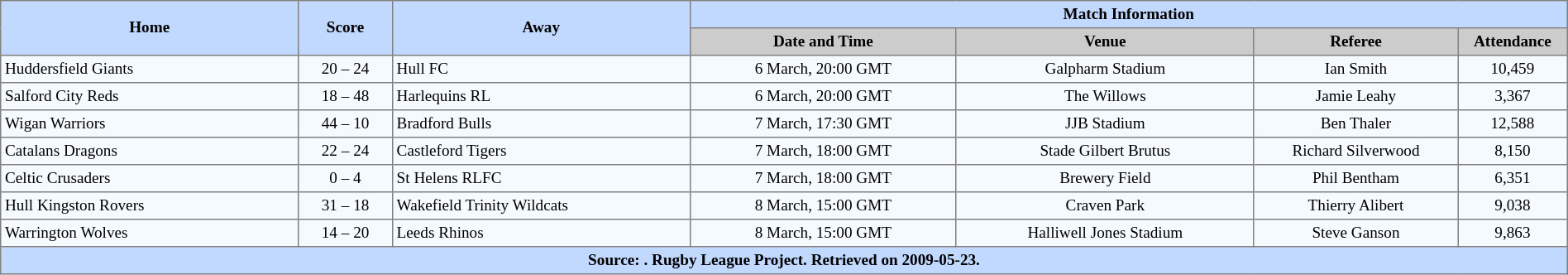<table border=1 style="border-collapse:collapse; font-size:80%; text-align:center;" cellpadding=3 cellspacing=0 width=100%>
<tr bgcolor=#C1D8FF>
<th rowspan=2 width=19%>Home</th>
<th rowspan=2 width=6%>Score</th>
<th rowspan=2 width=19%>Away</th>
<th colspan=6>Match Information</th>
</tr>
<tr bgcolor=#CCCCCC>
<th width=17%>Date and Time</th>
<th width=19%>Venue</th>
<th width=13%>Referee</th>
<th width=7%>Attendance</th>
</tr>
<tr bgcolor=#F5FAFF>
<td align=left> Huddersfield Giants</td>
<td>20 – 24</td>
<td align=left> Hull FC</td>
<td>6 March, 20:00 GMT</td>
<td>Galpharm Stadium</td>
<td>Ian Smith</td>
<td>10,459</td>
</tr>
<tr bgcolor=#F5FAFF>
<td align=left> Salford City Reds</td>
<td>18 – 48</td>
<td align=left> Harlequins RL</td>
<td>6 March, 20:00 GMT</td>
<td>The Willows</td>
<td>Jamie Leahy</td>
<td>3,367</td>
</tr>
<tr bgcolor=#F5FAFF>
<td align=left> Wigan Warriors</td>
<td>44 – 10</td>
<td align=left> Bradford Bulls</td>
<td>7 March, 17:30 GMT</td>
<td>JJB Stadium</td>
<td>Ben Thaler</td>
<td>12,588</td>
</tr>
<tr bgcolor=#F5FAFF>
<td align=left> Catalans Dragons</td>
<td>22 – 24</td>
<td align=left> Castleford Tigers</td>
<td>7 March, 18:00 GMT</td>
<td>Stade Gilbert Brutus</td>
<td>Richard Silverwood</td>
<td>8,150</td>
</tr>
<tr bgcolor=#F5FAFF>
<td align=left> Celtic Crusaders</td>
<td>0 – 4</td>
<td align=left> St Helens RLFC</td>
<td>7 March, 18:00 GMT</td>
<td>Brewery Field</td>
<td>Phil Bentham</td>
<td>6,351</td>
</tr>
<tr bgcolor=#F5FAFF>
<td align=left> Hull Kingston Rovers</td>
<td>31 – 18</td>
<td align=left> Wakefield Trinity Wildcats</td>
<td>8 March, 15:00 GMT</td>
<td>Craven Park</td>
<td>Thierry Alibert</td>
<td>9,038</td>
</tr>
<tr bgcolor=#F5FAFF>
<td align=left> Warrington Wolves</td>
<td>14 – 20</td>
<td align=left> Leeds Rhinos</td>
<td>8 March, 15:00 GMT</td>
<td>Halliwell Jones Stadium</td>
<td>Steve Ganson</td>
<td>9,863</td>
</tr>
<tr bgcolor=#C1D8FF>
<th colspan="10">Source: . Rugby League Project. Retrieved on 2009-05-23.</th>
</tr>
</table>
